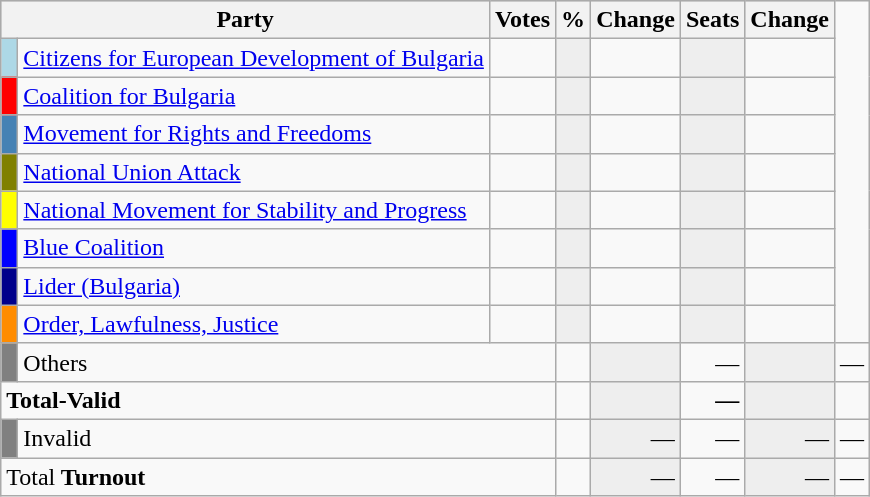<table class="wikitable" border="1">
<tr style="background-color:#C9C9C9">
<th align=left colspan=2 valign=top>Party</th>
<th align-right>Votes</th>
<th align=right>%</th>
<th align=right>Change</th>
<th align=right>Seats</th>
<th align=right>Change</th>
</tr>
<tr>
<td bgcolor="lightblue"> </td>
<td align=left><a href='#'>Citizens for European Development of Bulgaria</a></td>
<td align=right></td>
<td align=right style="background-color:#EEEEEE"></td>
<td align=right></td>
<td align=right style="background-color:#EEEEEE"></td>
<td align=right></td>
</tr>
<tr>
<td bgcolor="red"> </td>
<td align=left><a href='#'>Coalition for Bulgaria</a></td>
<td align=right></td>
<td align=right style="background-color:#EEEEEE"></td>
<td align=right></td>
<td align=right style="background-color:#EEEEEE"></td>
<td align=right></td>
</tr>
<tr>
<td bgcolor="#4682B4"> </td>
<td align=left><a href='#'>Movement for Rights and Freedoms</a></td>
<td align=right></td>
<td align=right style="background-color:#EEEEEE"></td>
<td align=right></td>
<td align=right style="background-color:#EEEEEE"></td>
<td align=right></td>
</tr>
<tr>
<td bgcolor="#808000"> </td>
<td align=left><a href='#'>National Union Attack</a></td>
<td align=right></td>
<td align=right style="background-color:#EEEEEE"></td>
<td align=right></td>
<td align=right style="background-color:#EEEEEE"></td>
<td align=right></td>
</tr>
<tr>
<td bgcolor="yellow"> </td>
<td align=left><a href='#'>National Movement for Stability and Progress</a></td>
<td align=right></td>
<td align=right style="background-color:#EEEEEE"></td>
<td align=right></td>
<td align=right style="background-color:#EEEEEE"></td>
<td align=right></td>
</tr>
<tr>
<td bgcolor="blue"> </td>
<td align=left><a href='#'>Blue Coalition</a></td>
<td align=right></td>
<td align=right style="background-color:#EEEEEE"></td>
<td align=right></td>
<td align=right style="background-color:#EEEEEE"></td>
<td align=right></td>
</tr>
<tr>
<td bgcolor="darkblue"> </td>
<td align=left><a href='#'>Lider (Bulgaria)</a></td>
<td align=right></td>
<td align=right style="background-color:#EEEEEE"></td>
<td align=right></td>
<td align=right style="background-color:#EEEEEE"></td>
<td align=right></td>
</tr>
<tr>
<td bgcolor="darkorange"> </td>
<td align=left><a href='#'>Order, Lawfulness, Justice</a></td>
<td align=right></td>
<td align=right style="background-color:#EEEEEE"></td>
<td align=right></td>
<td align=right style="background-color:#EEEEEE"></td>
<td align=right></td>
</tr>
<tr>
<td bgcolor="grey"> </td>
<td align=left colspan=2>Others</td>
<td align=right></td>
<td align=right style="background-color:#EEEEEE"></td>
<td align=right>—</td>
<td align=right style="background-color:#EEEEEE"></td>
<td align=right>—</td>
</tr>
<tr>
<td align=left colspan=3><strong>Total-Valid</strong></td>
<td align=right></td>
<td align=right style="background-color:#EEEEEE"></td>
<td align=right><strong>—<em></td>
<td align=right style="background-color:#EEEEEE"></td>
<td align=right></td>
</tr>
<tr>
<td bgcolor="grey"></td>
<td align=left colspan=2>Invalid</td>
<td align=right></td>
<td align=right style="background-color:#EEEEEE">—</td>
<td align=right>—</td>
<td align=right style="background-color:#EEEEEE">—</td>
<td align=right>—</td>
</tr>
<tr>
<td align=left colspan=3></strong>Total<strong>      </em> Turnout<em></td>
<td align=right></td>
<td align=right style="background-color:#EEEEEE"></strong>—<strong></td>
<td align=right></strong>—<strong></td>
<td align=right style="background-color:#EEEEEE"></strong>—<strong></td>
<td align=right></strong>—<strong></td>
</tr>
</table>
